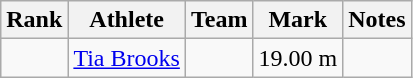<table class="wikitable sortable">
<tr>
<th>Rank</th>
<th>Athlete</th>
<th>Team</th>
<th>Mark</th>
<th>Notes</th>
</tr>
<tr>
<td align=center></td>
<td><a href='#'>Tia Brooks</a></td>
<td></td>
<td>19.00 m</td>
<td></td>
</tr>
</table>
